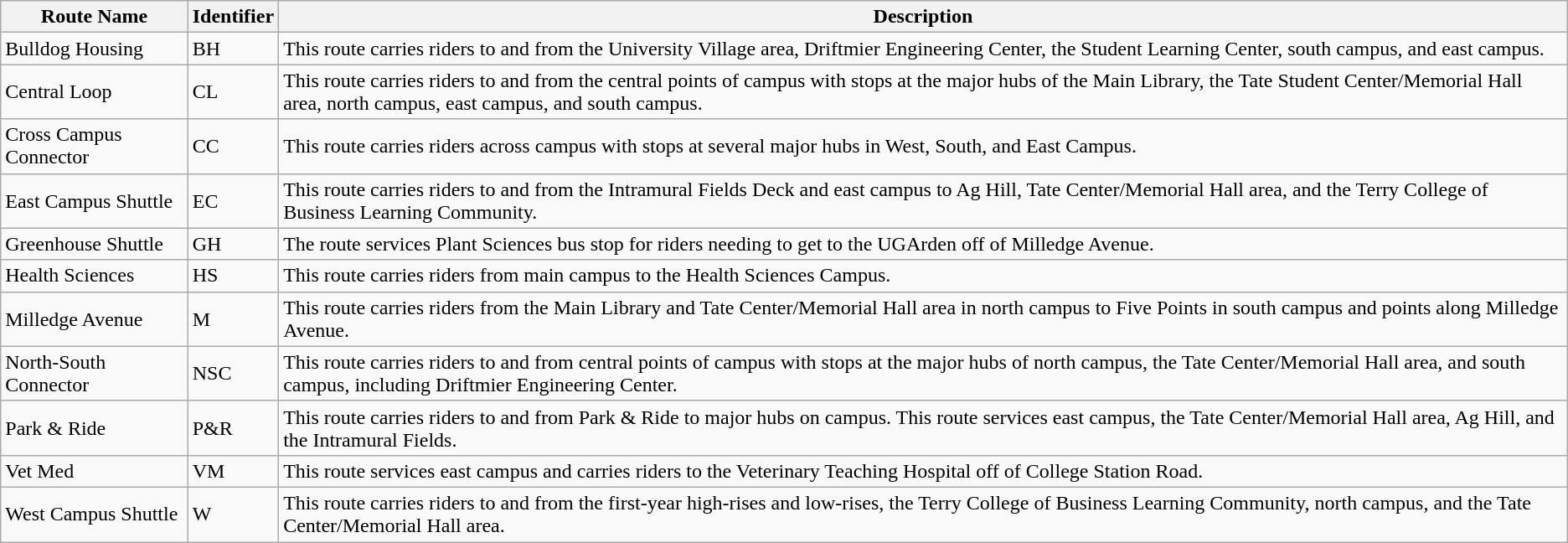<table class="wikitable">
<tr>
<th>Route Name</th>
<th>Identifier</th>
<th>Description</th>
</tr>
<tr>
<td>Bulldog Housing</td>
<td>BH</td>
<td>This route carries riders to and from the University Village area, Driftmier Engineering Center, the Student Learning Center, south campus, and east campus.</td>
</tr>
<tr>
<td>Central Loop</td>
<td>CL</td>
<td>This route carries riders to and from the central points of campus with stops at the major hubs of the Main Library, the Tate Student Center/Memorial Hall area, north campus, east campus, and south campus.</td>
</tr>
<tr>
<td>Cross Campus Connector</td>
<td>CC</td>
<td>This route carries riders across campus with stops at several major hubs in West, South, and East Campus.</td>
</tr>
<tr>
<td>East Campus Shuttle</td>
<td>EC</td>
<td>This route carries riders to and from the Intramural Fields Deck and east campus to Ag Hill, Tate Center/Memorial Hall area, and the Terry College of Business Learning Community.</td>
</tr>
<tr>
<td>Greenhouse Shuttle</td>
<td>GH</td>
<td>The route services Plant Sciences bus stop for riders needing to get to the UGArden off of Milledge Avenue.</td>
</tr>
<tr>
<td>Health Sciences</td>
<td>HS</td>
<td>This route carries riders from main campus to the Health Sciences Campus.</td>
</tr>
<tr>
<td>Milledge Avenue</td>
<td>M</td>
<td>This route carries riders from the Main Library and Tate Center/Memorial Hall area in north campus to Five Points in south campus and points along Milledge Avenue.</td>
</tr>
<tr>
<td>North-South Connector</td>
<td>NSC</td>
<td>This route carries riders to and from central points of campus with stops at the major hubs of north campus, the Tate Center/Memorial Hall area, and south campus, including Driftmier Engineering Center.</td>
</tr>
<tr>
<td>Park & Ride</td>
<td>P&R</td>
<td>This route carries riders to and from Park & Ride to major hubs on campus. This route services east campus, the Tate Center/Memorial Hall area, Ag Hill, and the Intramural Fields.</td>
</tr>
<tr>
<td>Vet Med</td>
<td>VM</td>
<td>This route services east campus and carries riders to the Veterinary Teaching Hospital off of College Station Road.</td>
</tr>
<tr>
<td>West Campus Shuttle</td>
<td>W</td>
<td>This route carries riders to and from the first-year high-rises and low-rises, the Terry College of Business Learning Community, north campus, and the Tate Center/Memorial Hall area.</td>
</tr>
</table>
